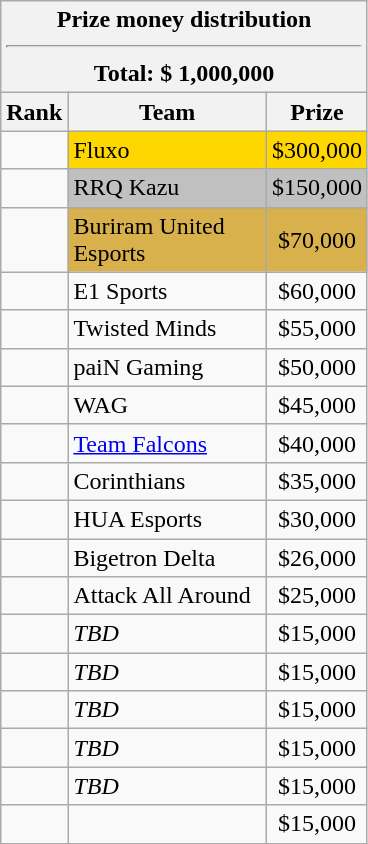<table class="wikitable" style="text-align:center">
<tr>
<th colspan=4>Prize money distribution <hr> Total: $ 1,000,000</th>
</tr>
<tr>
<th>Rank</th>
<th width="125px">Team</th>
<th>Prize </th>
</tr>
<tr>
<td></td>
<td align=left style="background:gold"> Fluxo</td>
<td style="background:gold">$300,000</td>
</tr>
<tr>
<td></td>
<td align=left style="background:silver"> RRQ Kazu</td>
<td style="background:silver">$150,000</td>
</tr>
<tr>
<td></td>
<td align=left style="background:#D8B04C"> Buriram United Esports</td>
<td style="background:#D8B04C">$70,000</td>
</tr>
<tr>
<td></td>
<td style="text-align:left"> E1 Sports</td>
<td>$60,000</td>
</tr>
<tr>
<td></td>
<td style="text-align:left"> Twisted Minds</td>
<td>$55,000</td>
</tr>
<tr>
<td></td>
<td style="text-align:left"> paiN Gaming</td>
<td>$50,000</td>
</tr>
<tr>
<td></td>
<td style="text-align:left"> WAG</td>
<td>$45,000</td>
</tr>
<tr>
<td></td>
<td style="text-align:left"> <a href='#'>Team Falcons</a></td>
<td>$40,000</td>
</tr>
<tr>
<td></td>
<td style="text-align:left"> Corinthians</td>
<td>$35,000</td>
</tr>
<tr>
<td></td>
<td style="text-align:left"> HUA Esports</td>
<td>$30,000</td>
</tr>
<tr>
<td></td>
<td style="text-align:left"> Bigetron Delta</td>
<td>$26,000</td>
</tr>
<tr>
<td></td>
<td style="text-align:left"> Attack All Around</td>
<td>$25,000</td>
</tr>
<tr>
<td></td>
<td style="text-align:left"> <em>TBD</em></td>
<td>$15,000</td>
</tr>
<tr>
<td></td>
<td style="text-align:left"> <em>TBD</em></td>
<td>$15,000</td>
</tr>
<tr>
<td></td>
<td style="text-align:left"> <em>TBD</em></td>
<td>$15,000</td>
</tr>
<tr>
<td></td>
<td style="text-align:left"> <em>TBD</em></td>
<td>$15,000</td>
</tr>
<tr>
<td></td>
<td style="text-align:left"> <em>TBD</em></td>
<td>$15,000</td>
</tr>
<tr>
<td></td>
<td style="text-align:left"></td>
<td>$15,000</td>
</tr>
</table>
